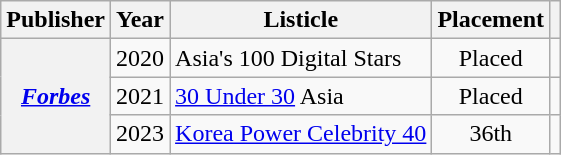<table class="wikitable plainrowheaders sortable">
<tr>
<th scope="col">Publisher</th>
<th scope="col">Year</th>
<th scope="col">Listicle</th>
<th scope="col">Placement</th>
<th scope="col" class="unsortable"></th>
</tr>
<tr>
<th scope="row"  rowspan="3"><em><a href='#'>Forbes</a></em></th>
<td style="text-align:center">2020</td>
<td>Asia's 100 Digital Stars</td>
<td style="text-align:center">Placed</td>
<td style="text-align:center"></td>
</tr>
<tr>
<td style="text-align:center">2021</td>
<td><a href='#'>30 Under 30</a> Asia</td>
<td style="text-align:center">Placed</td>
<td style="text-align:center"></td>
</tr>
<tr>
<td style="text-align:center">2023</td>
<td><a href='#'>Korea Power Celebrity 40</a></td>
<td style="text-align:center">36th</td>
<td style="text-align:center"></td>
</tr>
</table>
